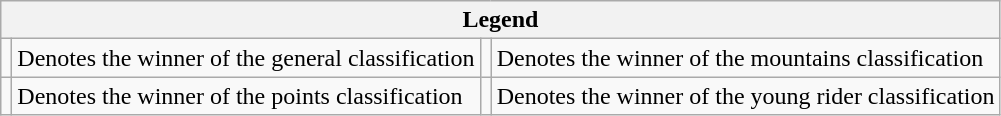<table class="wikitable">
<tr>
<th colspan="4">Legend</th>
</tr>
<tr>
<td></td>
<td>Denotes the winner of the general classification</td>
<td></td>
<td>Denotes the winner of the mountains classification</td>
</tr>
<tr>
<td></td>
<td>Denotes the winner of the points classification</td>
<td></td>
<td>Denotes the winner of the young rider classification</td>
</tr>
</table>
